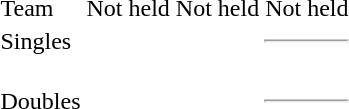<table>
<tr>
<td>Team</td>
<td>Not held</td>
<td>Not held</td>
<td>Not held</td>
</tr>
<tr>
<td>Singles</td>
<td></td>
<td></td>
<td><hr></td>
</tr>
<tr>
<td>Doubles</td>
<td><br></td>
<td><br></td>
<td><br><hr><br></td>
</tr>
</table>
